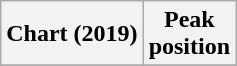<table class="wikitable plainrowheaders" style="text-align:center">
<tr>
<th scope="col">Chart (2019)</th>
<th scope="col">Peak<br>position</th>
</tr>
<tr>
</tr>
</table>
